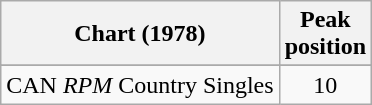<table class="wikitable sortable">
<tr>
<th align="left">Chart (1978)</th>
<th align="center">Peak<br>position</th>
</tr>
<tr>
</tr>
<tr>
<td align="left">CAN <em>RPM</em> Country Singles</td>
<td align="center">10</td>
</tr>
</table>
